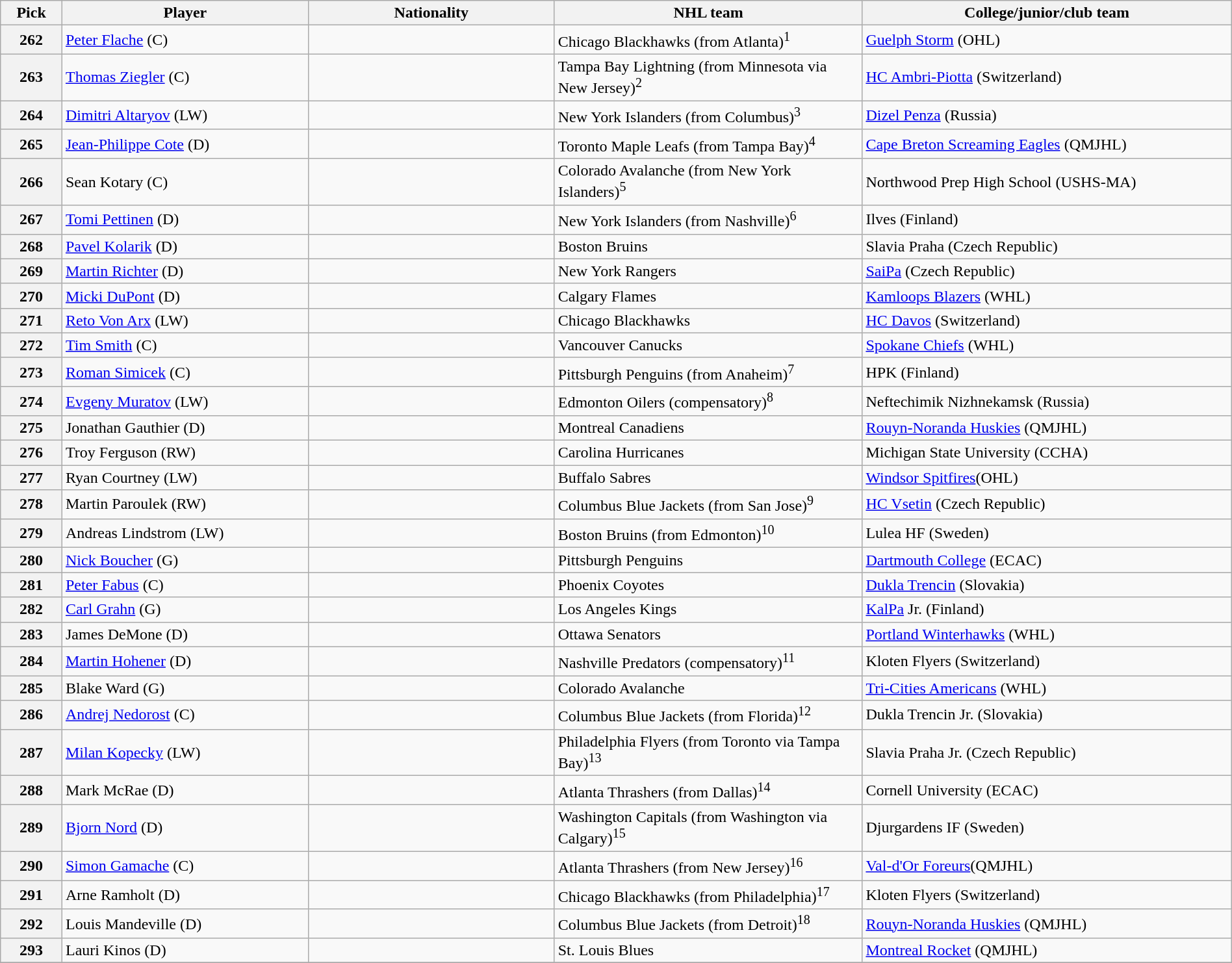<table class="wikitable" style="width: 100%">
<tr>
<th bgcolor="#DDDDFF" width="5%">Pick</th>
<th bgcolor="#DDDDFF" width="20%">Player</th>
<th bgcolor="#DDDDFF" width="20%">Nationality</th>
<th bgcolor="#DDDDFF" width="25%">NHL team</th>
<th bgcolor="#DDDDFF" width="30%">College/junior/club team</th>
</tr>
<tr>
<th>262</th>
<td><a href='#'>Peter Flache</a> (C)</td>
<td></td>
<td>Chicago Blackhawks (from Atlanta)<sup>1</sup></td>
<td><a href='#'>Guelph Storm</a> (OHL)</td>
</tr>
<tr>
<th>263</th>
<td><a href='#'>Thomas Ziegler</a> (C)</td>
<td></td>
<td>Tampa Bay Lightning (from Minnesota via New Jersey)<sup>2</sup></td>
<td><a href='#'>HC Ambri-Piotta</a> (Switzerland)</td>
</tr>
<tr>
<th>264</th>
<td><a href='#'>Dimitri Altaryov</a> (LW)</td>
<td></td>
<td>New York Islanders (from Columbus)<sup>3</sup></td>
<td><a href='#'>Dizel Penza</a> (Russia)</td>
</tr>
<tr>
<th>265</th>
<td><a href='#'>Jean-Philippe Cote</a> (D)</td>
<td></td>
<td>Toronto Maple Leafs (from Tampa Bay)<sup>4</sup></td>
<td><a href='#'>Cape Breton Screaming Eagles</a> (QMJHL)</td>
</tr>
<tr>
<th>266</th>
<td>Sean Kotary (C)</td>
<td></td>
<td>Colorado Avalanche (from New York Islanders)<sup>5</sup></td>
<td>Northwood Prep High School (USHS-MA)</td>
</tr>
<tr>
<th>267</th>
<td><a href='#'>Tomi Pettinen</a> (D)</td>
<td></td>
<td>New York Islanders (from Nashville)<sup>6</sup></td>
<td>Ilves (Finland)</td>
</tr>
<tr>
<th>268</th>
<td><a href='#'>Pavel Kolarik</a> (D)</td>
<td></td>
<td>Boston Bruins</td>
<td>Slavia Praha (Czech Republic)</td>
</tr>
<tr>
<th>269</th>
<td><a href='#'>Martin Richter</a> (D)</td>
<td></td>
<td>New York Rangers</td>
<td><a href='#'>SaiPa</a> (Czech Republic)</td>
</tr>
<tr>
<th>270</th>
<td><a href='#'>Micki DuPont</a> (D)</td>
<td></td>
<td>Calgary Flames</td>
<td><a href='#'>Kamloops Blazers</a> (WHL)</td>
</tr>
<tr>
<th>271</th>
<td><a href='#'>Reto Von Arx</a> (LW)</td>
<td></td>
<td>Chicago Blackhawks</td>
<td><a href='#'>HC Davos</a> (Switzerland)</td>
</tr>
<tr>
<th>272</th>
<td><a href='#'>Tim Smith</a> (C)</td>
<td></td>
<td>Vancouver Canucks</td>
<td><a href='#'>Spokane Chiefs</a> (WHL)</td>
</tr>
<tr>
<th>273</th>
<td><a href='#'>Roman Simicek</a> (C)</td>
<td></td>
<td>Pittsburgh Penguins (from Anaheim)<sup>7</sup></td>
<td>HPK (Finland)</td>
</tr>
<tr>
<th>274</th>
<td><a href='#'>Evgeny Muratov</a> (LW)</td>
<td></td>
<td>Edmonton Oilers (compensatory)<sup>8</sup></td>
<td>Neftechimik Nizhnekamsk (Russia)</td>
</tr>
<tr>
<th>275</th>
<td>Jonathan Gauthier (D)</td>
<td></td>
<td>Montreal Canadiens</td>
<td><a href='#'>Rouyn-Noranda Huskies</a> (QMJHL)</td>
</tr>
<tr>
<th>276</th>
<td>Troy Ferguson (RW)</td>
<td></td>
<td>Carolina Hurricanes</td>
<td>Michigan State University (CCHA)</td>
</tr>
<tr>
<th>277</th>
<td>Ryan Courtney (LW)</td>
<td></td>
<td>Buffalo Sabres</td>
<td><a href='#'>Windsor Spitfires</a>(OHL)</td>
</tr>
<tr>
<th>278</th>
<td>Martin Paroulek (RW)</td>
<td></td>
<td>Columbus Blue Jackets (from San Jose)<sup>9</sup></td>
<td><a href='#'>HC Vsetin</a> (Czech Republic)</td>
</tr>
<tr>
<th>279</th>
<td Andreas Lindström>Andreas Lindstrom (LW)</td>
<td></td>
<td>Boston Bruins (from Edmonton)<sup>10</sup></td>
<td>Lulea HF (Sweden)</td>
</tr>
<tr>
<th>280</th>
<td><a href='#'>Nick Boucher</a> (G)</td>
<td></td>
<td>Pittsburgh Penguins</td>
<td><a href='#'>Dartmouth College</a> (ECAC)</td>
</tr>
<tr>
<th>281</th>
<td><a href='#'>Peter Fabus</a> (C)</td>
<td></td>
<td>Phoenix Coyotes</td>
<td><a href='#'>Dukla Trencin</a> (Slovakia)</td>
</tr>
<tr>
<th>282</th>
<td><a href='#'>Carl Grahn</a> (G)</td>
<td></td>
<td>Los Angeles Kings</td>
<td><a href='#'>KalPa</a> Jr. (Finland)</td>
</tr>
<tr>
<th>283</th>
<td>James DeMone (D)</td>
<td></td>
<td>Ottawa Senators</td>
<td><a href='#'>Portland Winterhawks</a> (WHL)</td>
</tr>
<tr>
<th>284</th>
<td><a href='#'>Martin Hohener</a> (D)</td>
<td></td>
<td>Nashville Predators (compensatory)<sup>11</sup></td>
<td>Kloten Flyers (Switzerland)</td>
</tr>
<tr>
<th>285</th>
<td>Blake Ward (G)</td>
<td></td>
<td>Colorado Avalanche</td>
<td><a href='#'>Tri-Cities Americans</a> (WHL)</td>
</tr>
<tr>
<th>286</th>
<td><a href='#'>Andrej Nedorost</a> (C)</td>
<td></td>
<td>Columbus Blue Jackets (from Florida)<sup>12</sup></td>
<td>Dukla Trencin Jr. (Slovakia)</td>
</tr>
<tr>
<th>287</th>
<td><a href='#'>Milan Kopecky</a> (LW)</td>
<td></td>
<td>Philadelphia Flyers (from Toronto via Tampa Bay)<sup>13</sup></td>
<td>Slavia Praha Jr. (Czech Republic)</td>
</tr>
<tr>
<th>288</th>
<td>Mark McRae (D)</td>
<td></td>
<td>Atlanta Thrashers (from Dallas)<sup>14</sup></td>
<td>Cornell University (ECAC)</td>
</tr>
<tr>
<th>289</th>
<td><a href='#'>Bjorn Nord</a> (D)</td>
<td></td>
<td>Washington Capitals (from Washington via Calgary)<sup>15</sup></td>
<td>Djurgardens IF (Sweden)</td>
</tr>
<tr>
<th>290</th>
<td><a href='#'>Simon Gamache</a> (C)</td>
<td></td>
<td>Atlanta Thrashers (from New Jersey)<sup>16</sup></td>
<td><a href='#'>Val-d'Or Foreurs</a>(QMJHL)</td>
</tr>
<tr>
<th>291</th>
<td>Arne Ramholt (D)</td>
<td></td>
<td>Chicago Blackhawks (from Philadelphia)<sup>17</sup></td>
<td>Kloten Flyers (Switzerland)</td>
</tr>
<tr>
<th>292</th>
<td>Louis Mandeville (D)</td>
<td></td>
<td>Columbus Blue Jackets (from Detroit)<sup>18</sup></td>
<td><a href='#'>Rouyn-Noranda Huskies</a> (QMJHL)</td>
</tr>
<tr>
<th>293</th>
<td>Lauri Kinos (D)</td>
<td></td>
<td>St. Louis Blues</td>
<td><a href='#'>Montreal Rocket</a> (QMJHL)</td>
</tr>
<tr>
</tr>
</table>
